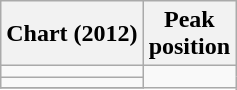<table class="wikitable">
<tr>
<th>Chart (2012)</th>
<th>Peak<br>position</th>
</tr>
<tr>
<td></td>
</tr>
<tr>
<td></td>
</tr>
<tr>
</tr>
</table>
